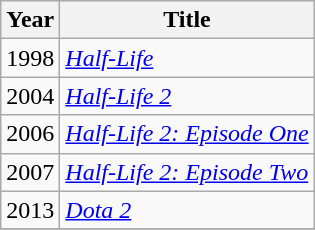<table class="wikitable">
<tr>
<th>Year</th>
<th>Title</th>
</tr>
<tr>
<td>1998</td>
<td><em><a href='#'>Half-Life</a></em></td>
</tr>
<tr>
<td>2004</td>
<td><em><a href='#'>Half-Life 2</a></em></td>
</tr>
<tr>
<td>2006</td>
<td><em><a href='#'>Half-Life 2: Episode One</a></em></td>
</tr>
<tr>
<td>2007</td>
<td><em><a href='#'>Half-Life 2: Episode Two</a></em></td>
</tr>
<tr>
<td>2013</td>
<td><em><a href='#'>Dota 2</a></em></td>
</tr>
<tr>
</tr>
</table>
